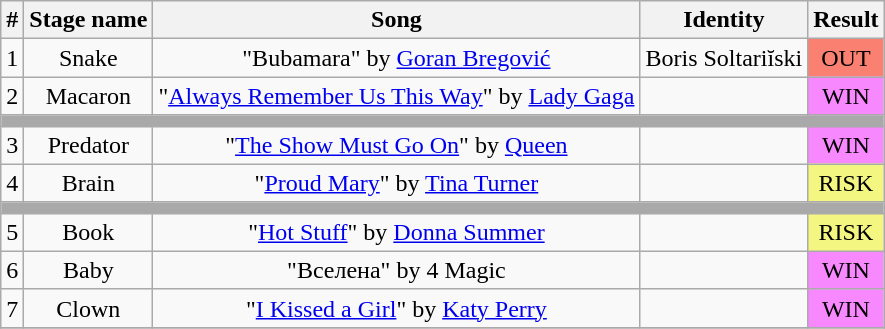<table class="wikitable plainrowheaders" style="text-align: center;">
<tr>
<th>#</th>
<th>Stage name</th>
<th>Song</th>
<th>Identity</th>
<th>Result</th>
</tr>
<tr>
<td>1</td>
<td>Snake</td>
<td>"Bubamara" by  <a href='#'>Goran Bregović</a></td>
<td>Boris Soltariĭski</td>
<td bgcolor=salmon>OUT</td>
</tr>
<tr>
<td>2</td>
<td>Macaron</td>
<td>"<a href='#'>Always Remember Us This Way</a>" by <a href='#'>Lady Gaga</a></td>
<td></td>
<td bgcolor="#F888FD">WIN</td>
</tr>
<tr>
<td colspan="5" style="background:darkgray"></td>
</tr>
<tr>
<td>3</td>
<td>Predator</td>
<td>"<a href='#'>The Show Must Go On</a>" by <a href='#'>Queen</a></td>
<td></td>
<td bgcolor="#F888FD">WIN</td>
</tr>
<tr>
<td>4</td>
<td>Brain</td>
<td>"<a href='#'>Proud Mary</a>" by <a href='#'>Tina Turner</a></td>
<td></td>
<td bgcolor="#F3F781">RISK</td>
</tr>
<tr>
<td colspan="5" style="background:darkgray"></td>
</tr>
<tr>
<td>5</td>
<td>Book</td>
<td>"<a href='#'>Hot Stuff</a>" by <a href='#'>Donna Summer</a></td>
<td></td>
<td bgcolor="#F3F781">RISK</td>
</tr>
<tr>
<td>6</td>
<td>Baby</td>
<td>"Вселена" by 4 Magic</td>
<td></td>
<td bgcolor="#F888FD">WIN</td>
</tr>
<tr>
<td>7</td>
<td>Clown</td>
<td>"<a href='#'>I Kissed a Girl</a>" by <a href='#'>Katy Perry</a></td>
<td></td>
<td bgcolor="#F888FD">WIN</td>
</tr>
<tr>
</tr>
</table>
